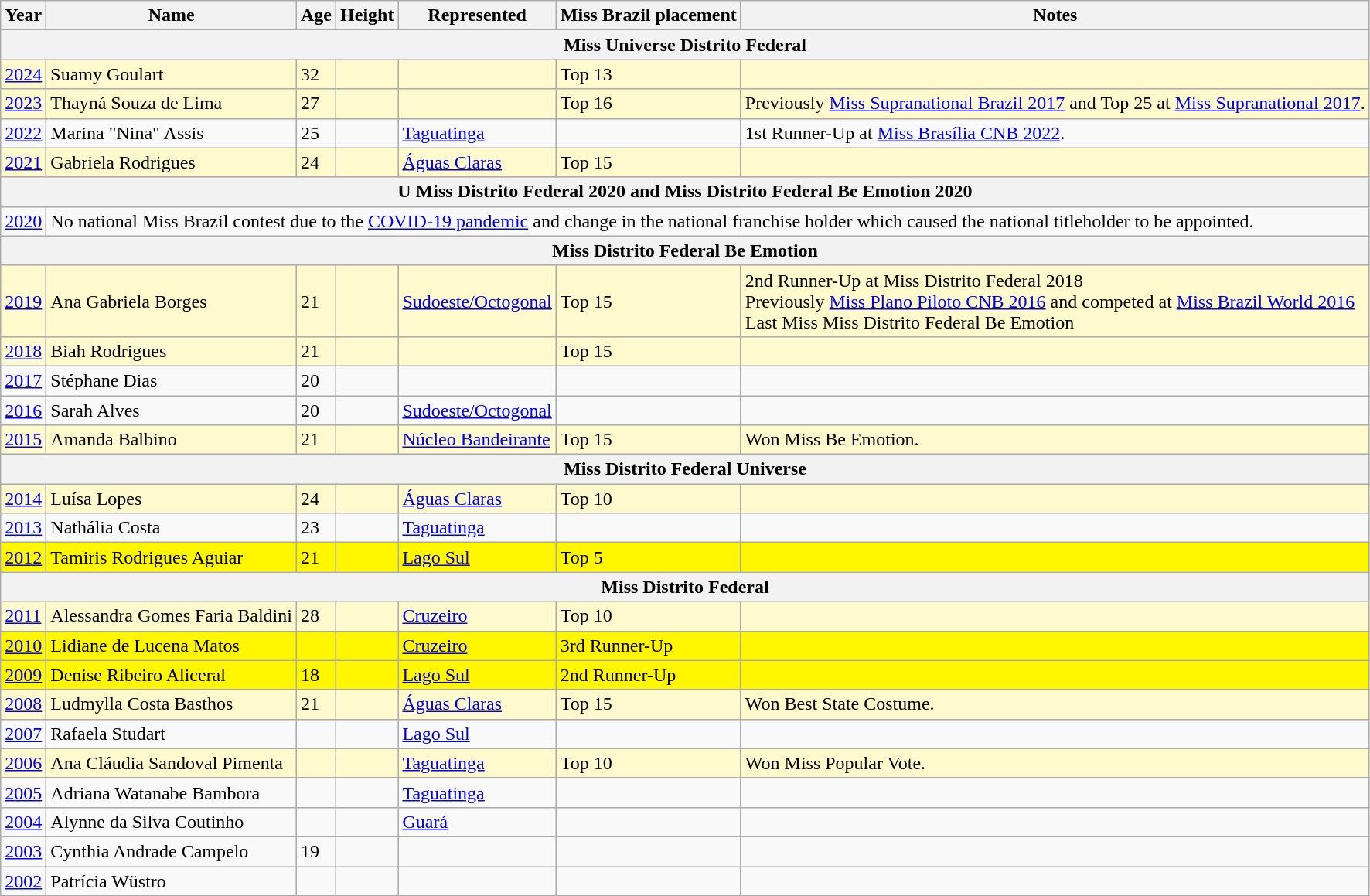<table class="wikitable sortable">
<tr>
<th>Year</th>
<th>Name</th>
<th>Age</th>
<th>Height</th>
<th>Represented</th>
<th>Miss Brazil placement</th>
<th>Notes</th>
</tr>
<tr>
<th colspan=7>Miss Universe Distrito Federal</th>
</tr>
<tr bgcolor="#FFFACD">
<td><a href='#'>2024</a></td>
<td>Suamy Goulart</td>
<td>32</td>
<td></td>
<td></td>
<td>Top 13</td>
<td></td>
</tr>
<tr bgcolor="#FFFACD">
<td><a href='#'>2023</a></td>
<td>Thayná Souza de Lima</td>
<td>27</td>
<td></td>
<td></td>
<td>Top 16</td>
<td>Previously <a href='#'>Miss Supranational Brazil 2017</a> and Top 25 at <a href='#'>Miss Supranational 2017</a>.</td>
</tr>
<tr>
<td><a href='#'>2022</a></td>
<td>Marina "Nina" Assis</td>
<td>25</td>
<td></td>
<td><a href='#'>Taguatinga</a></td>
<td></td>
<td>1st Runner-Up at <a href='#'>Miss Brasília CNB 2022</a>.</td>
</tr>
<tr bgcolor="#FFFACD">
<td><a href='#'>2021</a></td>
<td>Gabriela Rodrigues</td>
<td>24</td>
<td></td>
<td><a href='#'>Águas Claras</a></td>
<td>Top 15</td>
<td></td>
</tr>
<tr>
<th colspan=7>U Miss Distrito Federal 2020 and Miss Distrito Federal Be Emotion 2020</th>
</tr>
<tr>
<td><a href='#'>2020</a></td>
<td colspan=6>No national Miss Brazil contest due to the <a href='#'>COVID-19 pandemic</a> and change in the national franchise holder which caused the national titleholder to be appointed.<br></td>
</tr>
<tr>
<th colspan=7>Miss Distrito Federal Be Emotion</th>
</tr>
<tr bgcolor="#FFFACD">
<td><a href='#'>2019</a></td>
<td>Ana Gabriela Borges</td>
<td>21</td>
<td></td>
<td><a href='#'>Sudoeste/Octogonal</a></td>
<td>Top 15</td>
<td>2nd Runner-Up at Miss Distrito Federal 2018<br> Previously <a href='#'>Miss Plano Piloto CNB 2016</a> and competed at <a href='#'>Miss Brazil World 2016</a><br>Last Miss Miss Distrito Federal Be Emotion</td>
</tr>
<tr bgcolor="#FFFACD">
<td><a href='#'>2018</a></td>
<td>Biah Rodrigues</td>
<td>21</td>
<td></td>
<td></td>
<td>Top 15</td>
<td></td>
</tr>
<tr>
<td><a href='#'>2017</a></td>
<td>Stéphane Dias</td>
<td>20</td>
<td></td>
<td></td>
<td></td>
<td></td>
</tr>
<tr>
<td><a href='#'>2016</a></td>
<td>Sarah Alves</td>
<td>20</td>
<td></td>
<td><a href='#'>Sudoeste/Octogonal</a></td>
<td></td>
<td></td>
</tr>
<tr bgcolor="#FFFACD">
<td><a href='#'>2015</a></td>
<td>Amanda Balbino</td>
<td>21</td>
<td></td>
<td><a href='#'>Núcleo Bandeirante</a></td>
<td>Top 15</td>
<td>Won Miss Be Emotion.</td>
</tr>
<tr>
<th colspan=7>Miss Distrito Federal Universe</th>
</tr>
<tr bgcolor="#FFFACD">
<td><a href='#'>2014</a></td>
<td>Luísa Lopes</td>
<td>24</td>
<td></td>
<td><a href='#'>Águas Claras</a></td>
<td>Top 10</td>
<td></td>
</tr>
<tr>
<td><a href='#'>2013</a></td>
<td>Nathália Costa</td>
<td>23</td>
<td></td>
<td><a href='#'>Taguatinga</a></td>
<td></td>
<td></td>
</tr>
<tr bgcolor=#FFFF66;">
<td><a href='#'>2012</a></td>
<td>Tamiris Rodrigues Aguiar</td>
<td>21</td>
<td></td>
<td><a href='#'>Lago Sul</a></td>
<td>Top 5</td>
<td></td>
</tr>
<tr bgcolor="#FFFACD">
<th colspan=7>Miss Distrito Federal</th>
</tr>
<tr bgcolor="#FFFACD">
<td><a href='#'>2011</a></td>
<td>Alessandra Gomes Faria Baldini</td>
<td>28</td>
<td></td>
<td><a href='#'>Cruzeiro</a></td>
<td>Top 10</td>
<td></td>
</tr>
<tr bgcolor=#FFFF66;">
<td><a href='#'>2010</a></td>
<td>Lidiane de Lucena Matos</td>
<td></td>
<td></td>
<td><a href='#'>Cruzeiro</a></td>
<td>3rd Runner-Up</td>
<td></td>
</tr>
<tr bgcolor=#FFFF66;">
<td><a href='#'>2009</a></td>
<td>Denise Ribeiro Aliceral</td>
<td>18</td>
<td></td>
<td><a href='#'>Lago Sul</a></td>
<td>2nd Runner-Up</td>
<td></td>
</tr>
<tr bgcolor="#FFFACD">
<td><a href='#'>2008</a></td>
<td>Ludmylla Costa Basthos</td>
<td>21</td>
<td></td>
<td><a href='#'>Águas Claras</a></td>
<td>Top 15</td>
<td>Won Best State Costume.</td>
</tr>
<tr>
<td><a href='#'>2007</a></td>
<td>Rafaela Studart</td>
<td></td>
<td></td>
<td><a href='#'>Lago Sul</a></td>
<td></td>
<td></td>
</tr>
<tr bgcolor="#FFFACD">
<td><a href='#'>2006</a></td>
<td>Ana Cláudia Sandoval Pimenta</td>
<td></td>
<td></td>
<td><a href='#'>Taguatinga</a></td>
<td>Top 10</td>
<td>Won Miss Popular Vote.</td>
</tr>
<tr>
<td><a href='#'>2005</a></td>
<td>Adriana Watanabe Bambora</td>
<td></td>
<td></td>
<td><a href='#'>Taguatinga</a></td>
<td></td>
<td></td>
</tr>
<tr>
<td><a href='#'>2004</a></td>
<td>Alynne da Silva Coutinho</td>
<td></td>
<td></td>
<td><a href='#'>Guará</a></td>
<td></td>
<td></td>
</tr>
<tr>
<td><a href='#'>2003</a></td>
<td>Cynthia Andrade Campelo</td>
<td>19</td>
<td></td>
<td></td>
<td></td>
<td></td>
</tr>
<tr>
<td><a href='#'>2002</a></td>
<td>Patrícia Wüstro</td>
<td></td>
<td></td>
<td></td>
<td></td>
<td></td>
</tr>
<tr>
</tr>
</table>
